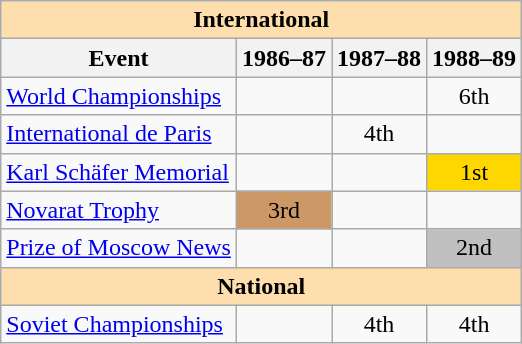<table class="wikitable" style="text-align:center">
<tr>
<th style="background-color: #ffdead; " colspan=4 align=center>International</th>
</tr>
<tr>
<th>Event</th>
<th>1986–87</th>
<th>1987–88</th>
<th>1988–89</th>
</tr>
<tr>
<td align=left><a href='#'>World Championships</a></td>
<td></td>
<td></td>
<td>6th</td>
</tr>
<tr>
<td align=left><a href='#'>International de Paris</a></td>
<td></td>
<td>4th</td>
<td></td>
</tr>
<tr>
<td align=left><a href='#'>Karl Schäfer Memorial</a></td>
<td></td>
<td></td>
<td bgcolor=gold>1st</td>
</tr>
<tr>
<td align=left><a href='#'>Novarat Trophy</a></td>
<td bgcolor=cc9966>3rd</td>
<td></td>
<td></td>
</tr>
<tr>
<td align=left><a href='#'>Prize of Moscow News</a></td>
<td></td>
<td></td>
<td bgcolor=silver>2nd</td>
</tr>
<tr>
<th style="background-color: #ffdead; " colspan=4 align=center>National</th>
</tr>
<tr>
<td align=left><a href='#'>Soviet Championships</a></td>
<td></td>
<td>4th</td>
<td>4th</td>
</tr>
</table>
